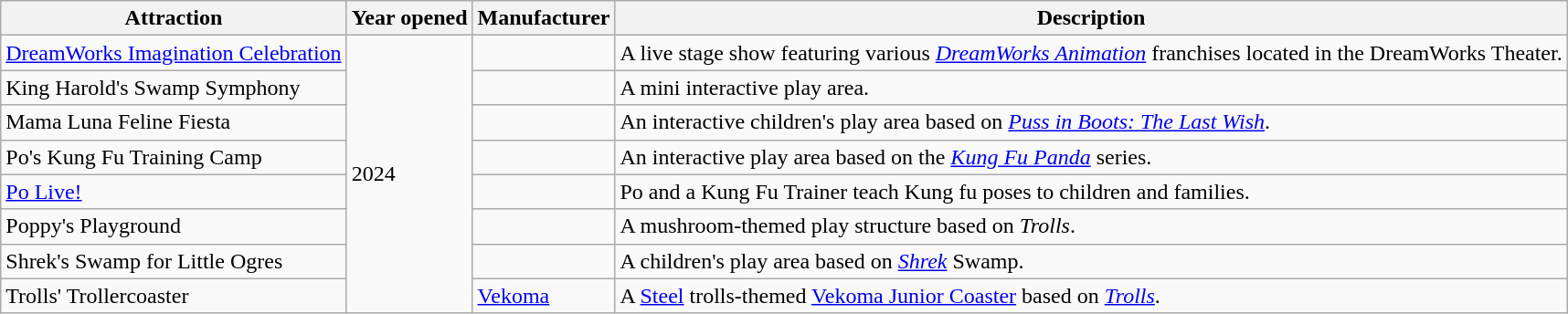<table class="wikitable sortable">
<tr>
<th>Attraction</th>
<th>Year opened</th>
<th>Manufacturer</th>
<th>Description</th>
</tr>
<tr>
<td><a href='#'>DreamWorks Imagination Celebration</a></td>
<td rowspan="8">2024</td>
<td></td>
<td>A live stage show featuring various <em><a href='#'>DreamWorks Animation</a></em> franchises located in the DreamWorks Theater.</td>
</tr>
<tr>
<td>King Harold's Swamp Symphony</td>
<td></td>
<td>A mini interactive play area.</td>
</tr>
<tr>
<td>Mama Luna Feline Fiesta</td>
<td></td>
<td>An interactive children's play area based on <em><a href='#'>Puss in Boots: The Last Wish</a></em>.</td>
</tr>
<tr>
<td>Po's Kung Fu Training Camp</td>
<td></td>
<td>An interactive play area based on the <em><a href='#'>Kung Fu Panda</a></em> series.</td>
</tr>
<tr>
<td><a href='#'>Po Live!</a></td>
<td></td>
<td>Po and a Kung Fu Trainer teach Kung fu poses to children and families.</td>
</tr>
<tr>
<td>Poppy's Playground</td>
<td></td>
<td>A mushroom-themed play structure based on <em>Trolls</em>.</td>
</tr>
<tr>
<td>Shrek's Swamp for Little Ogres</td>
<td></td>
<td>A children's play area based on <em><a href='#'>Shrek</a></em> Swamp.</td>
</tr>
<tr>
<td>Trolls' Trollercoaster</td>
<td><a href='#'>Vekoma</a></td>
<td>A <a href='#'>Steel</a> trolls-themed <a href='#'>Vekoma Junior Coaster</a> based on <em><a href='#'>Trolls</a></em>.</td>
</tr>
</table>
